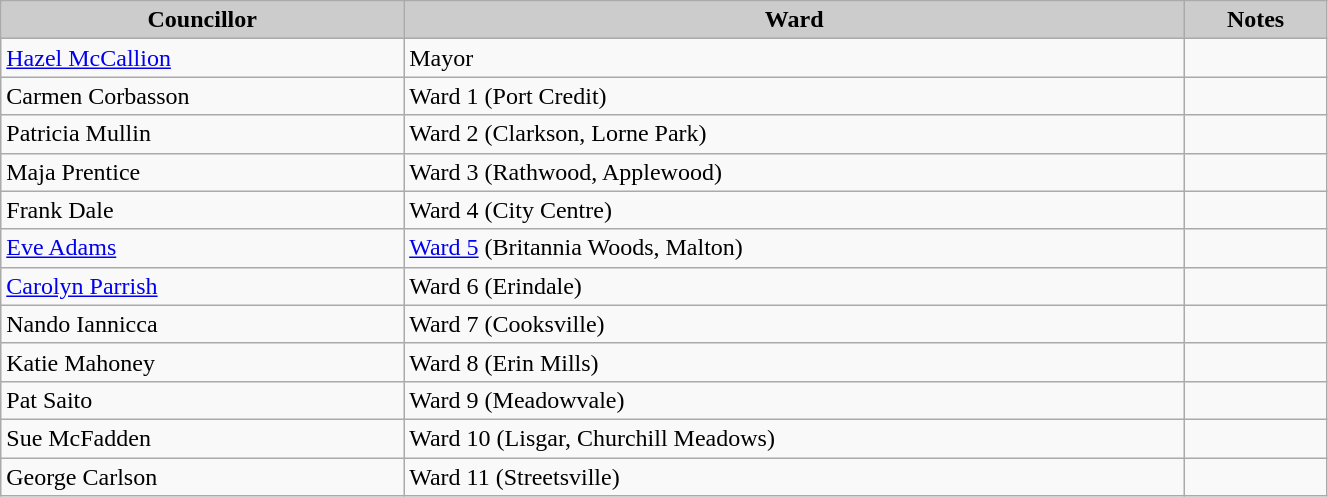<table class="wikitable" width=70%>
<tr>
<th style="background:#cccccc;"><strong>Councillor</strong></th>
<th style="background:#cccccc;"><strong>Ward</strong></th>
<th style="background:#cccccc;"><strong>Notes</strong></th>
</tr>
<tr>
<td><a href='#'>Hazel McCallion</a></td>
<td>Mayor</td>
<td></td>
</tr>
<tr>
<td>Carmen Corbasson</td>
<td>Ward 1 (Port Credit)</td>
<td></td>
</tr>
<tr>
<td>Patricia Mullin</td>
<td>Ward 2 (Clarkson, Lorne Park)</td>
<td></td>
</tr>
<tr>
<td>Maja Prentice</td>
<td>Ward 3 (Rathwood, Applewood)</td>
<td></td>
</tr>
<tr>
<td>Frank Dale</td>
<td>Ward 4 (City Centre)</td>
<td></td>
</tr>
<tr>
<td><a href='#'>Eve Adams</a></td>
<td><a href='#'>Ward 5</a> (Britannia Woods, Malton)</td>
<td></td>
</tr>
<tr>
<td><a href='#'>Carolyn Parrish</a></td>
<td>Ward 6 (Erindale)</td>
<td></td>
</tr>
<tr>
<td>Nando Iannicca</td>
<td>Ward 7 (Cooksville)</td>
<td></td>
</tr>
<tr>
<td>Katie Mahoney</td>
<td>Ward 8 (Erin Mills)</td>
<td></td>
</tr>
<tr>
<td>Pat Saito</td>
<td>Ward 9 (Meadowvale)</td>
<td></td>
</tr>
<tr>
<td>Sue McFadden</td>
<td>Ward 10 (Lisgar, Churchill Meadows)</td>
<td></td>
</tr>
<tr>
<td>George Carlson</td>
<td>Ward 11 (Streetsville)</td>
<td></td>
</tr>
</table>
